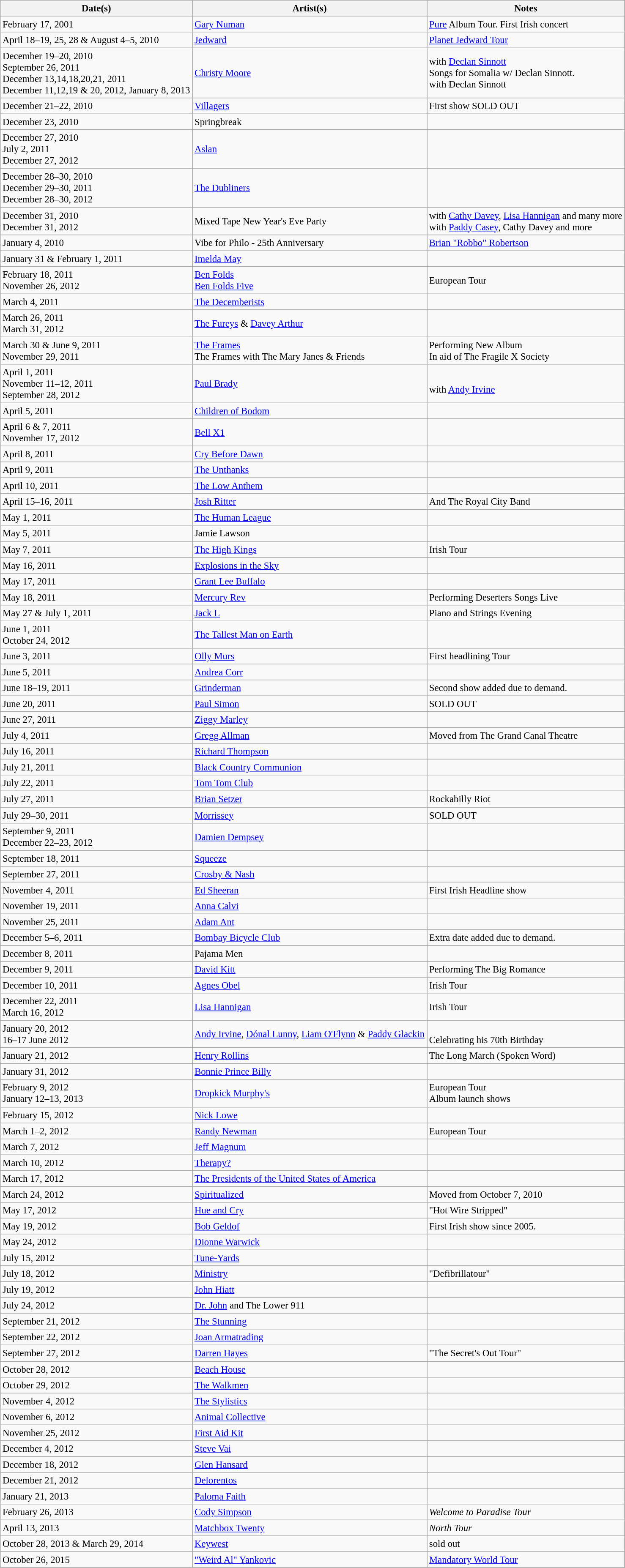<table class="wikitable" style="font-size: 95%;">
<tr>
<th>Date(s)</th>
<th>Artist(s)</th>
<th>Notes</th>
</tr>
<tr>
<td>February 17, 2001</td>
<td><a href='#'>Gary Numan</a></td>
<td><a href='#'>Pure</a> Album Tour. First Irish concert</td>
</tr>
<tr>
<td>April 18–19, 25, 28 & August 4–5, 2010</td>
<td><a href='#'>Jedward</a></td>
<td><a href='#'>Planet Jedward Tour</a></td>
</tr>
<tr>
<td>December 19–20, 2010 <br> September 26, 2011 <br> December 13,14,18,20,21, 2011 <br> December 11,12,19 & 20, 2012, January 8, 2013</td>
<td><a href='#'>Christy Moore</a></td>
<td>with <a href='#'>Declan Sinnott</a> <br>Songs for Somalia w/ Declan Sinnott. <br>with Declan Sinnott</td>
</tr>
<tr>
<td>December 21–22, 2010</td>
<td><a href='#'>Villagers</a></td>
<td>First show SOLD OUT</td>
</tr>
<tr>
<td>December 23, 2010</td>
<td>Springbreak</td>
<td></td>
</tr>
<tr>
<td>December 27, 2010 <br> July 2, 2011 <br> December 27, 2012</td>
<td><a href='#'>Aslan</a></td>
<td></td>
</tr>
<tr>
<td>December 28–30, 2010 <br> December 29–30, 2011 <br> December 28–30, 2012</td>
<td><a href='#'>The Dubliners</a></td>
<td></td>
</tr>
<tr>
<td>December 31, 2010 <br> December 31, 2012</td>
<td>Mixed Tape New Year's Eve Party</td>
<td>with <a href='#'>Cathy Davey</a>, <a href='#'>Lisa Hannigan</a> and many more <br>with <a href='#'>Paddy Casey</a>, Cathy Davey and more</td>
</tr>
<tr>
<td>January 4, 2010</td>
<td>Vibe for Philo - 25th Anniversary</td>
<td><a href='#'>Brian "Robbo" Robertson</a></td>
</tr>
<tr>
<td>January 31 & February 1, 2011</td>
<td><a href='#'>Imelda May</a></td>
<td></td>
</tr>
<tr>
<td>February 18, 2011 <br> November 26, 2012</td>
<td><a href='#'>Ben Folds</a> <br> <a href='#'>Ben Folds Five</a></td>
<td>European Tour</td>
</tr>
<tr>
<td>March 4, 2011</td>
<td><a href='#'>The Decemberists</a></td>
<td></td>
</tr>
<tr>
<td>March 26, 2011 <br> March 31, 2012</td>
<td><a href='#'>The Fureys</a> & <a href='#'>Davey Arthur</a></td>
<td></td>
</tr>
<tr>
<td>March 30 & June 9, 2011 <br> November 29, 2011</td>
<td><a href='#'>The Frames</a> <br> The Frames with The Mary Janes & Friends</td>
<td>Performing New Album <br> In aid of The Fragile X Society</td>
</tr>
<tr>
<td>April 1, 2011 <br> November 11–12, 2011 <br> September 28, 2012</td>
<td><a href='#'>Paul Brady</a></td>
<td><br>with <a href='#'>Andy Irvine</a></td>
</tr>
<tr>
<td>April 5, 2011</td>
<td><a href='#'>Children of Bodom</a></td>
<td></td>
</tr>
<tr>
<td>April 6 & 7, 2011 <br> November 17, 2012</td>
<td><a href='#'>Bell X1</a></td>
<td></td>
</tr>
<tr>
<td>April 8, 2011</td>
<td><a href='#'>Cry Before Dawn</a></td>
<td></td>
</tr>
<tr>
<td>April 9, 2011</td>
<td><a href='#'>The Unthanks</a></td>
<td></td>
</tr>
<tr>
<td>April 10, 2011</td>
<td><a href='#'>The Low Anthem</a></td>
<td></td>
</tr>
<tr>
<td>April 15–16, 2011</td>
<td><a href='#'>Josh Ritter</a></td>
<td>And The Royal City Band</td>
</tr>
<tr>
<td>May 1, 2011</td>
<td><a href='#'>The Human League</a></td>
<td></td>
</tr>
<tr>
<td>May 5, 2011</td>
<td>Jamie Lawson</td>
<td></td>
</tr>
<tr>
<td>May 7, 2011</td>
<td><a href='#'>The High Kings</a></td>
<td>Irish Tour</td>
</tr>
<tr>
<td>May 16, 2011</td>
<td><a href='#'>Explosions in the Sky</a></td>
<td></td>
</tr>
<tr>
<td>May 17, 2011</td>
<td><a href='#'>Grant Lee Buffalo</a></td>
<td></td>
</tr>
<tr>
<td>May 18, 2011</td>
<td><a href='#'>Mercury Rev</a></td>
<td>Performing Deserters Songs Live</td>
</tr>
<tr>
<td>May 27 & July 1, 2011</td>
<td><a href='#'>Jack L</a></td>
<td>Piano and Strings Evening</td>
</tr>
<tr>
<td>June 1, 2011 <br> October 24, 2012</td>
<td><a href='#'>The Tallest Man on Earth</a></td>
<td></td>
</tr>
<tr>
<td>June 3, 2011</td>
<td><a href='#'>Olly Murs</a></td>
<td>First headlining Tour</td>
</tr>
<tr>
<td>June 5, 2011</td>
<td><a href='#'>Andrea Corr</a></td>
<td></td>
</tr>
<tr>
<td>June 18–19, 2011</td>
<td><a href='#'>Grinderman</a></td>
<td>Second show added due to demand.</td>
</tr>
<tr>
<td>June 20, 2011</td>
<td><a href='#'>Paul Simon</a></td>
<td>SOLD OUT</td>
</tr>
<tr>
<td>June 27, 2011</td>
<td><a href='#'>Ziggy Marley</a></td>
<td></td>
</tr>
<tr>
<td>July 4, 2011</td>
<td><a href='#'>Gregg Allman</a></td>
<td>Moved from The Grand Canal Theatre</td>
</tr>
<tr>
<td>July 16, 2011</td>
<td><a href='#'>Richard Thompson</a></td>
<td></td>
</tr>
<tr>
<td>July 21, 2011</td>
<td><a href='#'>Black Country Communion</a></td>
<td></td>
</tr>
<tr>
<td>July 22, 2011</td>
<td><a href='#'>Tom Tom Club</a></td>
<td></td>
</tr>
<tr>
<td>July 27, 2011</td>
<td><a href='#'>Brian Setzer</a></td>
<td>Rockabilly Riot</td>
</tr>
<tr>
<td>July 29–30, 2011</td>
<td><a href='#'>Morrissey</a></td>
<td>SOLD OUT</td>
</tr>
<tr>
<td>September 9, 2011 <br> December 22–23, 2012</td>
<td><a href='#'>Damien Dempsey</a></td>
<td></td>
</tr>
<tr>
<td>September 18, 2011</td>
<td><a href='#'>Squeeze</a></td>
<td></td>
</tr>
<tr>
<td>September 27, 2011</td>
<td><a href='#'>Crosby & Nash</a></td>
<td></td>
</tr>
<tr>
<td>November 4, 2011</td>
<td><a href='#'>Ed Sheeran</a></td>
<td>First Irish Headline show</td>
</tr>
<tr>
<td>November 19, 2011</td>
<td><a href='#'>Anna Calvi</a></td>
<td></td>
</tr>
<tr>
<td>November 25, 2011</td>
<td><a href='#'>Adam Ant</a></td>
<td></td>
</tr>
<tr>
<td>December 5–6, 2011</td>
<td><a href='#'>Bombay Bicycle Club</a></td>
<td>Extra date added due to demand.</td>
</tr>
<tr>
<td>December 8, 2011</td>
<td>Pajama Men</td>
<td></td>
</tr>
<tr>
<td>December 9, 2011</td>
<td><a href='#'>David Kitt</a></td>
<td>Performing The Big Romance</td>
</tr>
<tr>
<td>December 10, 2011</td>
<td><a href='#'>Agnes Obel</a></td>
<td>Irish Tour</td>
</tr>
<tr>
<td>December 22, 2011 <br>March 16, 2012</td>
<td><a href='#'>Lisa Hannigan</a></td>
<td>Irish Tour</td>
</tr>
<tr>
<td>January 20, 2012 <br> 16–17 June 2012</td>
<td><a href='#'>Andy Irvine</a>, <a href='#'>Dónal Lunny</a>, <a href='#'>Liam O'Flynn</a> & <a href='#'>Paddy Glackin</a></td>
<td><br>Celebrating his 70th Birthday</td>
</tr>
<tr>
<td>January 21, 2012</td>
<td><a href='#'>Henry Rollins</a></td>
<td>The Long March (Spoken Word)</td>
</tr>
<tr>
<td>January 31, 2012</td>
<td><a href='#'>Bonnie Prince Billy</a></td>
<td></td>
</tr>
<tr>
<td>February 9, 2012<br>January 12–13, 2013</td>
<td><a href='#'>Dropkick Murphy's</a></td>
<td>European Tour<br>Album launch shows</td>
</tr>
<tr>
<td>February 15, 2012</td>
<td><a href='#'>Nick Lowe</a></td>
<td></td>
</tr>
<tr>
<td>March 1–2, 2012</td>
<td><a href='#'>Randy Newman</a></td>
<td>European Tour</td>
</tr>
<tr>
<td>March 7, 2012</td>
<td><a href='#'>Jeff Magnum</a></td>
<td></td>
</tr>
<tr>
<td>March 10, 2012</td>
<td><a href='#'>Therapy?</a></td>
<td></td>
</tr>
<tr>
<td>March 17, 2012</td>
<td><a href='#'>The Presidents of the United States of America</a></td>
<td></td>
</tr>
<tr>
<td>March 24, 2012</td>
<td><a href='#'>Spiritualized</a></td>
<td>Moved from October 7, 2010</td>
</tr>
<tr>
<td>May 17, 2012</td>
<td><a href='#'>Hue and Cry</a></td>
<td>"Hot Wire Stripped"</td>
</tr>
<tr>
<td>May 19, 2012</td>
<td><a href='#'>Bob Geldof</a></td>
<td>First Irish show since 2005.</td>
</tr>
<tr>
<td>May 24, 2012</td>
<td><a href='#'>Dionne Warwick</a></td>
<td></td>
</tr>
<tr>
<td>July 15, 2012</td>
<td><a href='#'>Tune-Yards</a></td>
<td></td>
</tr>
<tr>
<td>July 18, 2012</td>
<td><a href='#'>Ministry</a></td>
<td>"Defibrillatour"</td>
</tr>
<tr>
<td>July 19, 2012</td>
<td><a href='#'>John Hiatt</a></td>
<td></td>
</tr>
<tr>
<td>July 24, 2012</td>
<td><a href='#'>Dr. John</a> and The Lower 911</td>
<td></td>
</tr>
<tr>
<td>September 21, 2012</td>
<td><a href='#'>The Stunning</a></td>
<td></td>
</tr>
<tr>
<td>September 22, 2012</td>
<td><a href='#'>Joan Armatrading</a></td>
<td></td>
</tr>
<tr>
<td>September 27, 2012</td>
<td><a href='#'>Darren Hayes</a></td>
<td>"The Secret's Out Tour"</td>
</tr>
<tr>
<td>October 28, 2012</td>
<td><a href='#'>Beach House</a></td>
<td></td>
</tr>
<tr>
<td>October 29, 2012</td>
<td><a href='#'>The Walkmen</a></td>
<td></td>
</tr>
<tr>
<td>November 4, 2012</td>
<td><a href='#'>The Stylistics</a></td>
<td></td>
</tr>
<tr>
<td>November 6, 2012</td>
<td><a href='#'>Animal Collective</a></td>
<td></td>
</tr>
<tr>
<td>November 25, 2012</td>
<td><a href='#'>First Aid Kit</a></td>
<td></td>
</tr>
<tr>
<td>December 4, 2012</td>
<td><a href='#'>Steve Vai</a></td>
<td></td>
</tr>
<tr>
<td>December 18, 2012</td>
<td><a href='#'>Glen Hansard</a></td>
<td></td>
</tr>
<tr>
<td>December 21, 2012</td>
<td><a href='#'>Delorentos</a></td>
<td></td>
</tr>
<tr>
<td>January 21, 2013</td>
<td><a href='#'>Paloma Faith</a></td>
<td></td>
</tr>
<tr>
<td>February 26, 2013</td>
<td><a href='#'>Cody Simpson</a></td>
<td><em>Welcome to Paradise Tour</em></td>
</tr>
<tr>
<td>April 13, 2013</td>
<td><a href='#'>Matchbox Twenty</a></td>
<td><em>North Tour</em></td>
</tr>
<tr>
<td>October 28, 2013 & March 29, 2014</td>
<td><a href='#'>Keywest</a></td>
<td>sold out</td>
</tr>
<tr>
<td>October 26, 2015</td>
<td><a href='#'>"Weird Al" Yankovic</a></td>
<td><a href='#'>Mandatory World Tour</a></td>
</tr>
</table>
